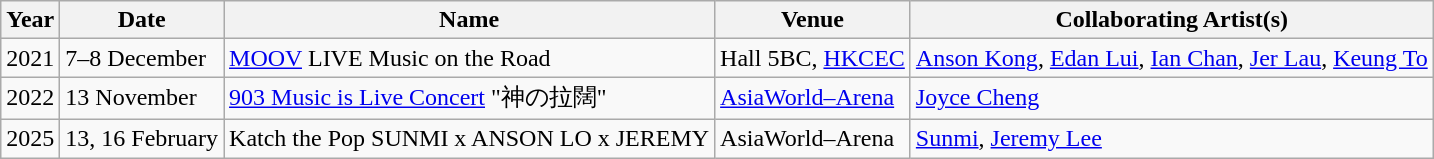<table class="wikitable">
<tr>
<th>Year</th>
<th>Date</th>
<th>Name</th>
<th>Venue</th>
<th>Collaborating Artist(s)</th>
</tr>
<tr>
<td>2021</td>
<td>7–8 December</td>
<td><a href='#'>MOOV</a> LIVE Music on the Road</td>
<td>Hall 5BC, <a href='#'>HKCEC</a></td>
<td><a href='#'>Anson Kong</a>, <a href='#'>Edan Lui</a>, <a href='#'>Ian Chan</a>, <a href='#'>Jer Lau</a>, <a href='#'>Keung To</a></td>
</tr>
<tr>
<td>2022</td>
<td>13 November</td>
<td><a href='#'>903 Music is Live Concert</a> "神の拉闊"</td>
<td><a href='#'>AsiaWorld–Arena</a></td>
<td><a href='#'>Joyce Cheng</a></td>
</tr>
<tr>
<td>2025</td>
<td>13, 16 February</td>
<td>Katch the Pop SUNMI x ANSON LO x JEREMY</td>
<td>AsiaWorld–Arena</td>
<td><a href='#'>Sunmi</a>, <a href='#'>Jeremy Lee</a></td>
</tr>
</table>
